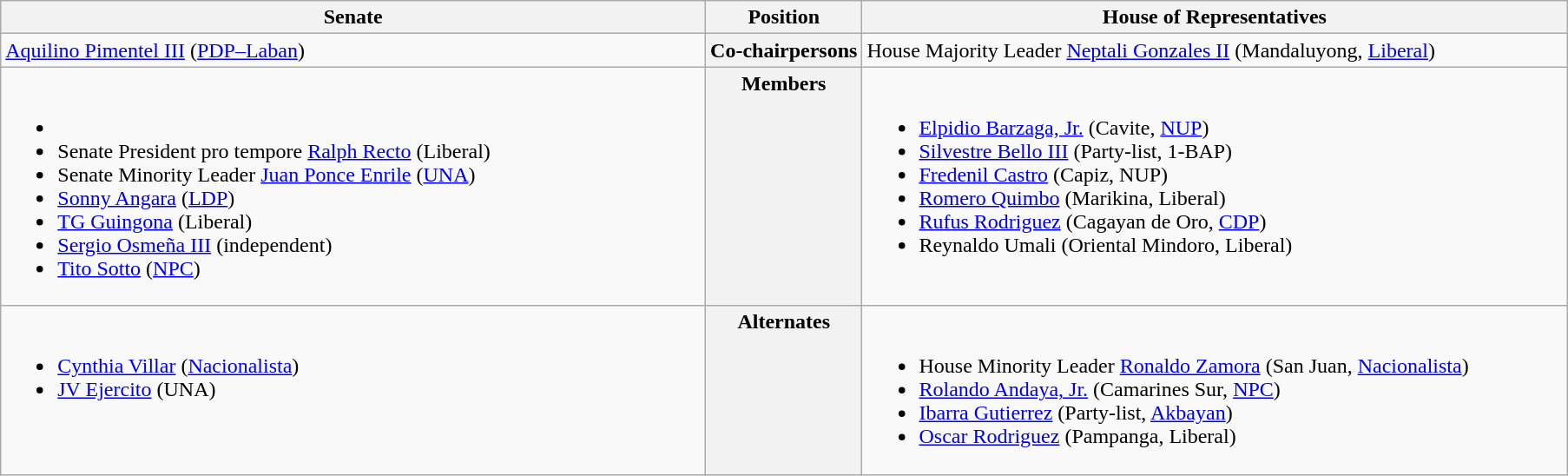<table class=wikitable>
<tr>
<th width=45%>Senate</th>
<th width=10%>Position</th>
<th width=45%>House of Representatives</th>
</tr>
<tr>
<td><a href='#'>Aquilino Pimentel III</a> (<a href='#'>PDP–Laban</a>)</td>
<th>Co-chairpersons</th>
<td>House Majority Leader <a href='#'>Neptali Gonzales II</a> (Mandaluyong, <a href='#'>Liberal</a>)</td>
</tr>
<tr valign=top>
<td><br><ul><li></li><li>Senate President pro tempore <a href='#'>Ralph Recto</a> (Liberal)</li><li>Senate Minority Leader <a href='#'>Juan Ponce Enrile</a> (<a href='#'>UNA</a>)</li><li><a href='#'>Sonny Angara</a> (<a href='#'>LDP</a>)</li><li><a href='#'>TG Guingona</a> (Liberal)</li><li><a href='#'>Sergio Osmeña III</a> (independent)</li><li><a href='#'>Tito Sotto</a> (<a href='#'>NPC</a>)</li></ul></td>
<th>Members</th>
<td><br><ul><li><a href='#'>Elpidio Barzaga, Jr.</a> (Cavite, <a href='#'>NUP</a>)</li><li><a href='#'>Silvestre Bello III</a> (Party-list, 1-BAP)</li><li><a href='#'>Fredenil Castro</a> (Capiz, NUP)</li><li><a href='#'>Romero Quimbo</a> (Marikina, Liberal)</li><li><a href='#'>Rufus Rodriguez</a> (Cagayan de Oro, <a href='#'>CDP</a>)</li><li>Reynaldo Umali (Oriental Mindoro, Liberal)</li></ul></td>
</tr>
<tr valign=top>
<td><br><ul><li><a href='#'>Cynthia Villar</a> (<a href='#'>Nacionalista</a>)</li><li><a href='#'>JV Ejercito</a> (UNA)</li></ul></td>
<th>Alternates</th>
<td><br><ul><li>House Minority Leader <a href='#'>Ronaldo Zamora</a> (San Juan, <a href='#'>Nacionalista</a>)</li><li><a href='#'>Rolando Andaya, Jr.</a> (Camarines Sur, <a href='#'>NPC</a>)</li><li><a href='#'>Ibarra Gutierrez</a> (Party-list, <a href='#'>Akbayan</a>)</li><li><a href='#'>Oscar Rodriguez</a> (Pampanga, Liberal)</li></ul></td>
</tr>
</table>
